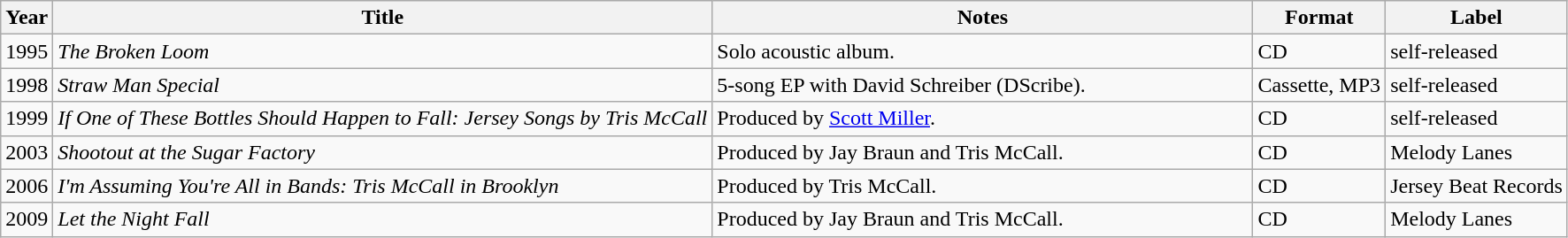<table class="wikitable">
<tr>
<th>Year</th>
<th>Title</th>
<th style="width:400px;">Notes</th>
<th>Format</th>
<th>Label</th>
</tr>
<tr>
<td>1995</td>
<td><em>The Broken Loom</em></td>
<td>Solo acoustic album.</td>
<td>CD</td>
<td>self-released</td>
</tr>
<tr>
<td>1998</td>
<td><em>Straw Man Special</em></td>
<td>5-song EP with David Schreiber (DScribe).<br></td>
<td>Cassette, MP3</td>
<td>self-released</td>
</tr>
<tr>
<td>1999</td>
<td><em>If One of These Bottles Should Happen to Fall: Jersey Songs by Tris McCall</em></td>
<td>Produced by <a href='#'>Scott Miller</a>.<br></td>
<td>CD</td>
<td>self-released</td>
</tr>
<tr>
<td>2003</td>
<td><em>Shootout at the Sugar Factory</em></td>
<td>Produced by Jay Braun and Tris McCall.<br></td>
<td>CD</td>
<td>Melody Lanes</td>
</tr>
<tr>
<td>2006</td>
<td><em>I'm Assuming You're All in Bands: Tris McCall in Brooklyn</em></td>
<td>Produced by Tris McCall.<br></td>
<td>CD</td>
<td>Jersey Beat Records</td>
</tr>
<tr>
<td>2009</td>
<td><em>Let the Night Fall</em></td>
<td>Produced by Jay Braun and Tris McCall.<br></td>
<td>CD</td>
<td>Melody Lanes</td>
</tr>
</table>
